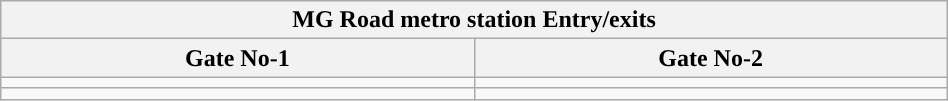<table class="wikitable" style="text-align: center;" width="50%">
<tr>
<th align="center" colspan="3" style="background:#"><span>MG Road metro station Entry/exits</span></th>
</tr>
<tr>
<th style="width:15%;">Gate No-1</th>
<th style="width:15%;">Gate No-2</th>
</tr>
<tr>
<td></td>
<td></td>
</tr>
<tr>
<td></td>
<td></td>
</tr>
</table>
